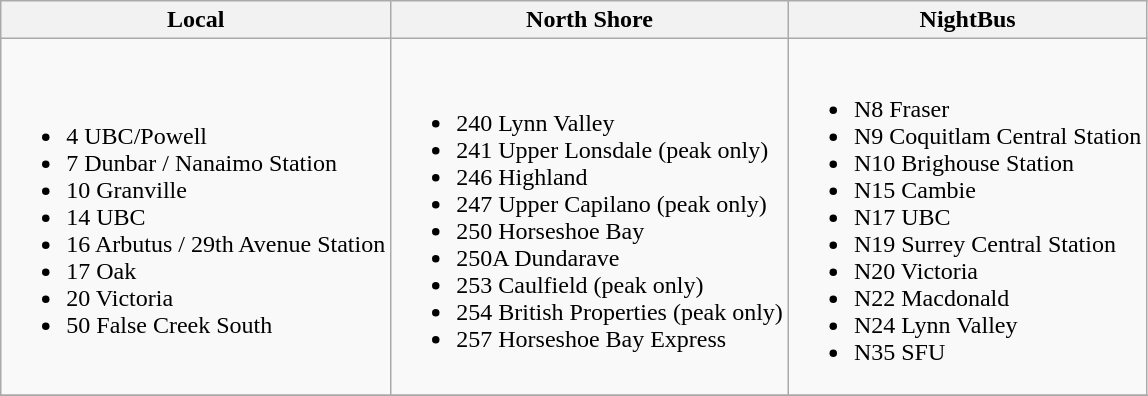<table class="wikitable">
<tr>
<th>Local</th>
<th>North Shore</th>
<th>NightBus</th>
</tr>
<tr>
<td><br><ul><li>4 UBC/Powell</li><li>7 Dunbar / Nanaimo Station</li><li>10 Granville</li><li>14 UBC</li><li>16 Arbutus / 29th Avenue Station</li><li>17 Oak</li><li>20 Victoria</li><li>50 False Creek South</li></ul></td>
<td><br><ul><li>240 Lynn Valley</li><li>241 Upper Lonsdale (peak only)</li><li>246 Highland</li><li>247 Upper Capilano (peak only)</li><li>250 Horseshoe Bay</li><li>250A Dundarave</li><li>253 Caulfield (peak only)</li><li>254 British Properties (peak only)</li><li>257 Horseshoe Bay Express</li></ul></td>
<td><br><ul><li>N8 Fraser</li><li>N9 Coquitlam Central Station</li><li>N10 Brighouse Station</li><li>N15 Cambie</li><li>N17 UBC</li><li>N19 Surrey Central Station</li><li>N20 Victoria</li><li>N22 Macdonald</li><li>N24 Lynn Valley</li><li>N35 SFU</li></ul></td>
</tr>
<tr>
</tr>
</table>
